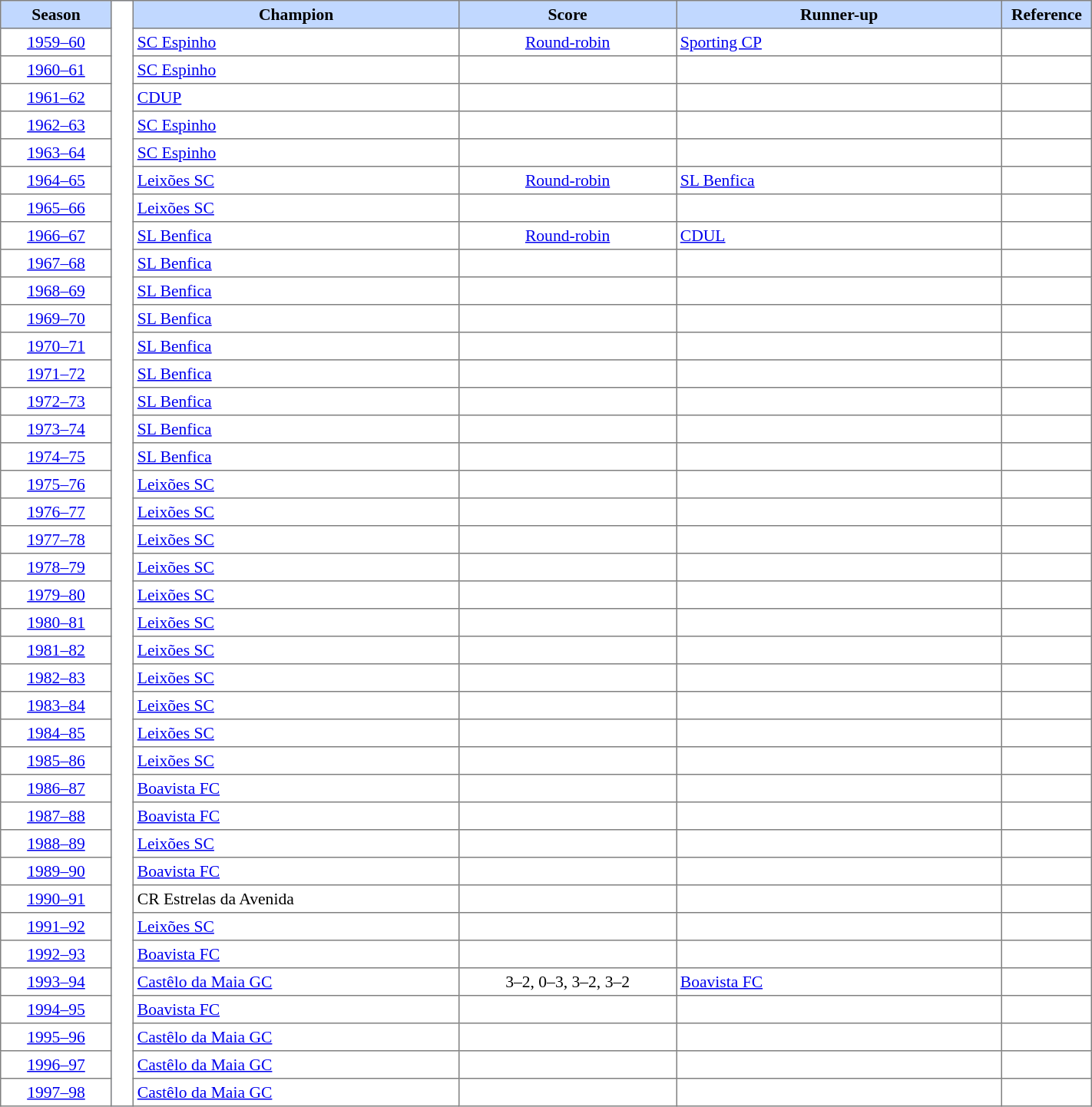<table border=1 style="border-collapse:collapse; font-size:90%; clear:both;" cellpadding=3 cellspacing=0 width=75%>
<tr style="background: #C1D8FF">
<th width=5%>Season</th>
<td width=1% rowspan=40 style="background: #ffffff"></td>
<th width=15%>Champion</th>
<th width=10%>Score</th>
<th width=15%>Runner-up</th>
<th width=1%>Reference</th>
</tr>
<tr>
<td align=center><a href='#'>1959–60</a></td>
<td><a href='#'>SC Espinho</a></td>
<td align=center><a href='#'>Round-robin</a></td>
<td><a href='#'>Sporting CP</a></td>
<td></td>
</tr>
<tr>
<td align=center><a href='#'>1960–61</a></td>
<td><a href='#'>SC Espinho</a></td>
<td align=center></td>
<td></td>
<td></td>
</tr>
<tr>
<td align=center><a href='#'>1961–62</a></td>
<td><a href='#'>CDUP</a></td>
<td align=center></td>
<td></td>
<td></td>
</tr>
<tr>
<td align=center><a href='#'>1962–63</a></td>
<td><a href='#'>SC Espinho</a></td>
<td align=center></td>
<td></td>
<td></td>
</tr>
<tr>
<td align=center><a href='#'>1963–64</a></td>
<td><a href='#'>SC Espinho</a></td>
<td align=center></td>
<td></td>
<td></td>
</tr>
<tr>
<td align=center><a href='#'>1964–65</a></td>
<td><a href='#'>Leixões SC</a></td>
<td align=center><a href='#'>Round-robin</a></td>
<td><a href='#'>SL Benfica</a></td>
<td></td>
</tr>
<tr>
<td align=center><a href='#'>1965–66</a></td>
<td><a href='#'>Leixões SC</a></td>
<td align=center></td>
<td></td>
<td></td>
</tr>
<tr>
<td align=center><a href='#'>1966–67</a></td>
<td><a href='#'>SL Benfica</a></td>
<td align=center><a href='#'>Round-robin</a></td>
<td><a href='#'>CDUL</a></td>
<td></td>
</tr>
<tr>
<td align=center><a href='#'>1967–68</a></td>
<td><a href='#'>SL Benfica</a></td>
<td align=center></td>
<td></td>
<td></td>
</tr>
<tr>
<td align=center><a href='#'>1968–69</a></td>
<td><a href='#'>SL Benfica</a></td>
<td align=center></td>
<td></td>
<td></td>
</tr>
<tr>
<td align=center><a href='#'>1969–70</a></td>
<td><a href='#'>SL Benfica</a></td>
<td align=center></td>
<td></td>
<td></td>
</tr>
<tr>
<td align=center><a href='#'>1970–71</a></td>
<td><a href='#'>SL Benfica</a></td>
<td align=center></td>
<td></td>
<td></td>
</tr>
<tr>
<td align=center><a href='#'>1971–72</a></td>
<td><a href='#'>SL Benfica</a></td>
<td align=center></td>
<td></td>
<td></td>
</tr>
<tr>
<td align=center><a href='#'>1972–73</a></td>
<td><a href='#'>SL Benfica</a></td>
<td align=center></td>
<td></td>
<td></td>
</tr>
<tr>
<td align=center><a href='#'>1973–74</a></td>
<td><a href='#'>SL Benfica</a></td>
<td align=center></td>
<td></td>
<td></td>
</tr>
<tr>
<td align=center><a href='#'>1974–75</a></td>
<td><a href='#'>SL Benfica</a></td>
<td align=center></td>
<td></td>
<td></td>
</tr>
<tr>
<td align=center><a href='#'>1975–76</a></td>
<td><a href='#'>Leixões SC</a></td>
<td align=center></td>
<td></td>
<td></td>
</tr>
<tr>
<td align=center><a href='#'>1976–77</a></td>
<td><a href='#'>Leixões SC</a></td>
<td align=center></td>
<td></td>
<td></td>
</tr>
<tr>
<td align=center><a href='#'>1977–78</a></td>
<td><a href='#'>Leixões SC</a></td>
<td align=center></td>
<td></td>
<td></td>
</tr>
<tr>
<td align=center><a href='#'>1978–79</a></td>
<td><a href='#'>Leixões SC</a></td>
<td align=center></td>
<td></td>
<td></td>
</tr>
<tr>
<td align=center><a href='#'>1979–80</a></td>
<td><a href='#'>Leixões SC</a></td>
<td align=center></td>
<td></td>
<td></td>
</tr>
<tr>
<td align=center><a href='#'>1980–81</a></td>
<td><a href='#'>Leixões SC</a></td>
<td align=center></td>
<td></td>
<td></td>
</tr>
<tr>
<td align=center><a href='#'>1981–82</a></td>
<td><a href='#'>Leixões SC</a></td>
<td align=center></td>
<td></td>
<td></td>
</tr>
<tr>
<td align=center><a href='#'>1982–83</a></td>
<td><a href='#'>Leixões SC</a></td>
<td align=center></td>
<td></td>
<td></td>
</tr>
<tr>
<td align=center><a href='#'>1983–84</a></td>
<td><a href='#'>Leixões SC</a></td>
<td align=center></td>
<td></td>
<td></td>
</tr>
<tr>
<td align=center><a href='#'>1984–85</a></td>
<td><a href='#'>Leixões SC</a></td>
<td align=center></td>
<td></td>
<td></td>
</tr>
<tr>
<td align=center><a href='#'>1985–86</a></td>
<td><a href='#'>Leixões SC</a></td>
<td align=center></td>
<td></td>
<td></td>
</tr>
<tr>
<td align=center><a href='#'>1986–87</a></td>
<td><a href='#'>Boavista FC</a></td>
<td align=center></td>
<td></td>
<td></td>
</tr>
<tr>
<td align=center><a href='#'>1987–88</a></td>
<td><a href='#'>Boavista FC</a></td>
<td align=center></td>
<td></td>
<td></td>
</tr>
<tr>
<td align=center><a href='#'>1988–89</a></td>
<td><a href='#'>Leixões SC</a></td>
<td align=center></td>
<td></td>
<td></td>
</tr>
<tr>
<td align=center><a href='#'>1989–90</a></td>
<td><a href='#'>Boavista FC</a></td>
<td align=center></td>
<td></td>
<td></td>
</tr>
<tr>
<td align=center><a href='#'>1990–91</a></td>
<td>CR Estrelas da Avenida</td>
<td align=center></td>
<td></td>
<td></td>
</tr>
<tr>
<td align=center><a href='#'>1991–92</a></td>
<td><a href='#'>Leixões SC</a></td>
<td align=center></td>
<td></td>
<td></td>
</tr>
<tr>
<td align=center><a href='#'>1992–93</a></td>
<td><a href='#'>Boavista FC</a></td>
<td align=center></td>
<td></td>
<td></td>
</tr>
<tr>
<td align=center><a href='#'>1993–94</a></td>
<td><a href='#'>Castêlo da Maia GC</a></td>
<td align=center>3–2, 0–3, 3–2, 3–2</td>
<td><a href='#'>Boavista FC</a></td>
<td></td>
</tr>
<tr>
<td align=center><a href='#'>1994–95</a></td>
<td><a href='#'>Boavista FC</a></td>
<td align=center></td>
<td></td>
<td></td>
</tr>
<tr>
<td align=center><a href='#'>1995–96</a></td>
<td><a href='#'>Castêlo da Maia GC</a></td>
<td align=center></td>
<td></td>
<td></td>
</tr>
<tr>
<td align=center><a href='#'>1996–97</a></td>
<td><a href='#'>Castêlo da Maia GC</a></td>
<td align=center></td>
<td></td>
<td></td>
</tr>
<tr>
<td align=center><a href='#'>1997–98</a></td>
<td><a href='#'>Castêlo da Maia GC</a></td>
<td align=center></td>
<td></td>
<td></td>
</tr>
</table>
